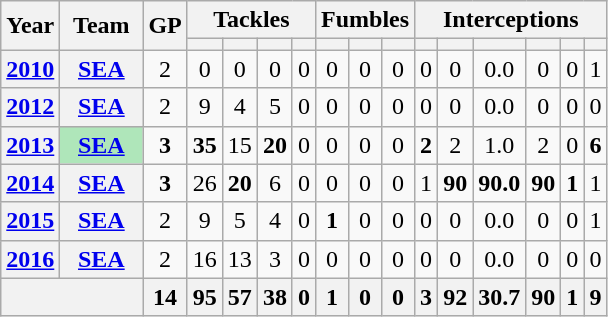<table class="wikitable" style="text-align:center;">
<tr>
<th rowspan="2">Year</th>
<th rowspan="2">Team</th>
<th rowspan="2">GP</th>
<th colspan="4">Tackles</th>
<th colspan="3">Fumbles</th>
<th colspan="6">Interceptions</th>
</tr>
<tr>
<th></th>
<th></th>
<th></th>
<th></th>
<th></th>
<th></th>
<th></th>
<th></th>
<th></th>
<th></th>
<th></th>
<th></th>
<th></th>
</tr>
<tr>
<th><a href='#'>2010</a></th>
<th><a href='#'>SEA</a></th>
<td>2</td>
<td>0</td>
<td>0</td>
<td>0</td>
<td>0</td>
<td>0</td>
<td>0</td>
<td>0</td>
<td>0</td>
<td>0</td>
<td>0.0</td>
<td>0</td>
<td>0</td>
<td>1</td>
</tr>
<tr>
<th><a href='#'>2012</a></th>
<th><a href='#'>SEA</a></th>
<td>2</td>
<td>9</td>
<td>4</td>
<td>5</td>
<td>0</td>
<td>0</td>
<td>0</td>
<td>0</td>
<td>0</td>
<td>0</td>
<td>0.0</td>
<td>0</td>
<td>0</td>
<td>0</td>
</tr>
<tr>
<th><a href='#'>2013</a></th>
<th style="background:#afe6ba; width:3em;"><a href='#'>SEA</a></th>
<td><strong>3</strong></td>
<td><strong>35</strong></td>
<td>15</td>
<td><strong>20</strong></td>
<td>0</td>
<td>0</td>
<td>0</td>
<td>0</td>
<td><strong>2</strong></td>
<td>2</td>
<td>1.0</td>
<td>2</td>
<td>0</td>
<td><strong>6</strong></td>
</tr>
<tr>
<th><a href='#'>2014</a></th>
<th><a href='#'>SEA</a></th>
<td><strong>3</strong></td>
<td>26</td>
<td><strong>20</strong></td>
<td>6</td>
<td>0</td>
<td>0</td>
<td>0</td>
<td>0</td>
<td>1</td>
<td><strong>90</strong></td>
<td><strong>90.0</strong></td>
<td><strong>90</strong></td>
<td><strong>1</strong></td>
<td>1</td>
</tr>
<tr>
<th><a href='#'>2015</a></th>
<th><a href='#'>SEA</a></th>
<td>2</td>
<td>9</td>
<td>5</td>
<td>4</td>
<td>0</td>
<td><strong>1</strong></td>
<td>0</td>
<td>0</td>
<td>0</td>
<td>0</td>
<td>0.0</td>
<td>0</td>
<td>0</td>
<td>1</td>
</tr>
<tr>
<th><a href='#'>2016</a></th>
<th><a href='#'>SEA</a></th>
<td>2</td>
<td>16</td>
<td>13</td>
<td>3</td>
<td>0</td>
<td>0</td>
<td>0</td>
<td>0</td>
<td>0</td>
<td>0</td>
<td>0.0</td>
<td>0</td>
<td>0</td>
<td>0</td>
</tr>
<tr>
<th colspan="2"></th>
<th>14</th>
<th>95</th>
<th>57</th>
<th>38</th>
<th>0</th>
<th>1</th>
<th>0</th>
<th>0</th>
<th>3</th>
<th>92</th>
<th>30.7</th>
<th>90</th>
<th>1</th>
<th>9</th>
</tr>
</table>
